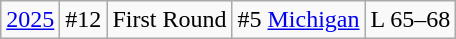<table class="wikitable">
<tr align="center">
<td><a href='#'>2025</a></td>
<td>#12</td>
<td>First Round</td>
<td>#5 <a href='#'>Michigan</a></td>
<td>L 65–68</td>
</tr>
</table>
